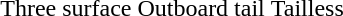<table style="margin:auto; text-align:center;">
<tr>
<td><br>Three surface</td>
<td><br>Outboard tail</td>
<td><br>Tailless</td>
</tr>
</table>
